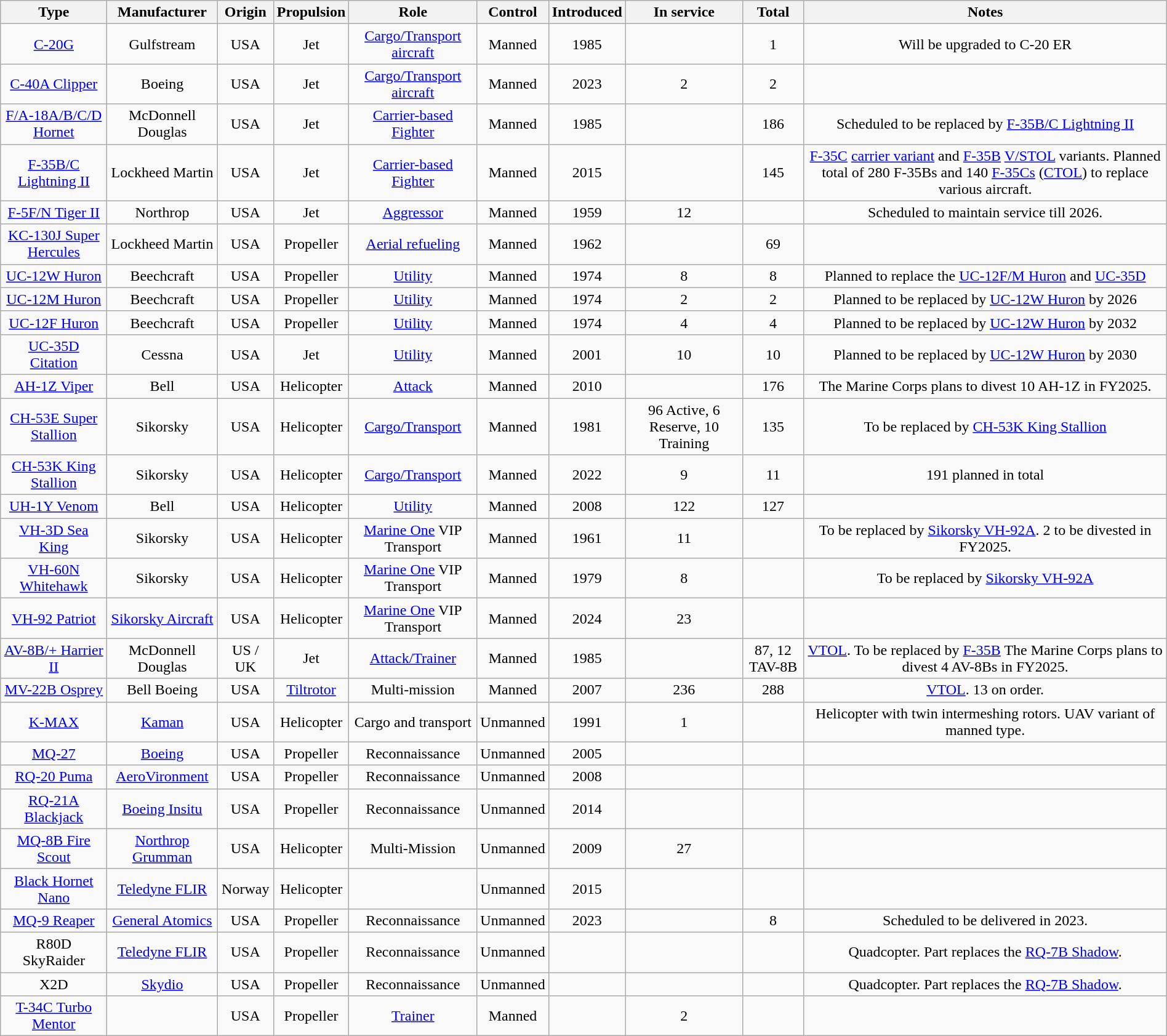<table class="wikitable sortable sticky-header" style="border-collapse:collapse;text-align:center;margin:auto;">
<tr>
<th>Type</th>
<th>Manufacturer</th>
<th>Origin</th>
<th>Propulsion</th>
<th>Role</th>
<th>Control</th>
<th>Introduced</th>
<th>In service</th>
<th>Total</th>
<th>Notes</th>
</tr>
<tr>
<td><a href='#'>C-20G</a></td>
<td>Gulfstream</td>
<td>USA</td>
<td>Jet</td>
<td><a href='#'>Cargo/Transport aircraft</a></td>
<td>Manned</td>
<td>1985</td>
<td></td>
<td>1</td>
<td>Will be upgraded to C-20 ER</td>
</tr>
<tr>
<td><a href='#'>C-40A Clipper</a></td>
<td>Boeing</td>
<td>USA</td>
<td>Jet</td>
<td><a href='#'>Cargo/Transport aircraft</a></td>
<td>Manned</td>
<td>2023</td>
<td>2</td>
<td>2</td>
<td></td>
</tr>
<tr>
<td><a href='#'>F/A-18A/B/C/D Hornet</a></td>
<td>McDonnell Douglas</td>
<td>USA</td>
<td>Jet</td>
<td><a href='#'>Carrier-based</a> <a href='#'>Fighter</a></td>
<td>Manned</td>
<td>1985</td>
<td></td>
<td>186</td>
<td>Scheduled to be replaced by <a href='#'>F-35B/C Lightning II</a></td>
</tr>
<tr>
<td><a href='#'>F-35B/C Lightning II</a></td>
<td>Lockheed Martin</td>
<td>USA</td>
<td>Jet</td>
<td><a href='#'>Carrier-based</a> <a href='#'>Fighter</a></td>
<td>Manned</td>
<td>2015</td>
<td></td>
<td>145</td>
<td><a href='#'>F-35C</a> <a href='#'>carrier variant</a> and <a href='#'>F-35B</a> <a href='#'>V/STOL</a> variants. Planned total of 280 F-35Bs and 140 <a href='#'>F-35Cs</a> (<a href='#'>CTOL</a>) to replace various aircraft.</td>
</tr>
<tr>
<td><a href='#'>F-5F/N Tiger II</a></td>
<td>Northrop</td>
<td>USA</td>
<td>Jet</td>
<td><a href='#'>Aggressor</a></td>
<td>Manned</td>
<td>1959</td>
<td>12</td>
<td></td>
<td>Scheduled to maintain service till 2026.</td>
</tr>
<tr>
<td><a href='#'>KC-130J Super Hercules</a></td>
<td>Lockheed Martin</td>
<td>USA</td>
<td>Propeller</td>
<td><a href='#'>Aerial refueling</a></td>
<td>Manned</td>
<td>1962</td>
<td></td>
<td>69</td>
<td></td>
</tr>
<tr>
<td><a href='#'>UC-12W Huron</a></td>
<td>Beechcraft</td>
<td>USA</td>
<td>Propeller</td>
<td><a href='#'>Utility</a></td>
<td>Manned</td>
<td>1974</td>
<td>8</td>
<td>8</td>
<td>Planned to replace the <a href='#'>UC-12F/M Huron</a> and <a href='#'>UC-35D</a></td>
</tr>
<tr>
<td><a href='#'>UC-12M Huron</a></td>
<td>Beechcraft</td>
<td>USA</td>
<td>Propeller</td>
<td><a href='#'>Utility</a></td>
<td>Manned</td>
<td>1974</td>
<td>2</td>
<td>2</td>
<td>Planned to be replaced by <a href='#'>UC-12W Huron</a> by 2026</td>
</tr>
<tr>
<td><a href='#'>UC-12F Huron</a></td>
<td>Beechcraft</td>
<td>USA</td>
<td>Propeller</td>
<td><a href='#'>Utility</a></td>
<td>Manned</td>
<td>1974</td>
<td>4</td>
<td>4</td>
<td>Planned to be replaced by <a href='#'>UC-12W Huron</a> by 2032</td>
</tr>
<tr>
<td><a href='#'>UC-35D Citation</a></td>
<td>Cessna</td>
<td>USA</td>
<td>Jet</td>
<td><a href='#'>Utility</a></td>
<td>Manned</td>
<td>2001</td>
<td>10</td>
<td>10</td>
<td>Planned to be replaced by <a href='#'>UC-12W Huron</a> by 2030</td>
</tr>
<tr>
<td><a href='#'>AH-1Z Viper</a></td>
<td>Bell</td>
<td>USA</td>
<td>Helicopter</td>
<td><a href='#'>Attack</a></td>
<td>Manned</td>
<td>2010</td>
<td></td>
<td>176</td>
<td>The Marine Corps plans to divest 10 AH-1Z in FY2025.</td>
</tr>
<tr>
<td><a href='#'>CH-53E Super Stallion</a></td>
<td>Sikorsky</td>
<td>USA</td>
<td>Helicopter</td>
<td><a href='#'>Cargo/Transport</a></td>
<td>Manned</td>
<td>1981</td>
<td>96 Active, 6 Reserve, 10 Training</td>
<td>135</td>
<td>To be replaced by <a href='#'>CH-53K King Stallion</a></td>
</tr>
<tr>
<td><a href='#'>CH-53K King Stallion</a></td>
<td>Sikorsky</td>
<td>USA</td>
<td>Helicopter</td>
<td><a href='#'>Cargo/Transport</a></td>
<td>Manned</td>
<td>2022</td>
<td>9</td>
<td>11</td>
<td>191 planned in total</td>
</tr>
<tr>
<td><a href='#'>UH-1Y Venom</a></td>
<td>Bell</td>
<td>USA</td>
<td>Helicopter</td>
<td><a href='#'>Utility</a></td>
<td>Manned</td>
<td>2008</td>
<td>122</td>
<td>127</td>
<td></td>
</tr>
<tr>
<td><a href='#'>VH-3D Sea King</a></td>
<td>Sikorsky</td>
<td>USA</td>
<td>Helicopter</td>
<td><a href='#'>Marine One</a> VIP Transport</td>
<td>Manned</td>
<td>1961</td>
<td>11</td>
<td></td>
<td>To be replaced by <a href='#'>Sikorsky VH-92A</a>. 2 to be divested in FY2025.</td>
</tr>
<tr>
<td><a href='#'>VH-60N Whitehawk</a></td>
<td>Sikorsky</td>
<td>USA</td>
<td>Helicopter</td>
<td><a href='#'>Marine One</a> VIP Transport</td>
<td>Manned</td>
<td>1979</td>
<td>8</td>
<td></td>
<td>To be replaced by <a href='#'>Sikorsky VH-92A</a></td>
</tr>
<tr>
<td><a href='#'>VH-92 Patriot</a></td>
<td><a href='#'>Sikorsky Aircraft</a></td>
<td>USA</td>
<td>Helicopter</td>
<td><a href='#'>Marine One</a> VIP Transport</td>
<td>Manned</td>
<td>2024</td>
<td>23</td>
<td></td>
<td></td>
</tr>
<tr>
<td><a href='#'>AV-8B/+ Harrier II</a></td>
<td>McDonnell Douglas</td>
<td>US / UK</td>
<td>Jet</td>
<td><a href='#'>Attack/Trainer</a></td>
<td>Manned</td>
<td>1985</td>
<td></td>
<td>87, 12 TAV-8B</td>
<td><a href='#'>VTOL</a>. To be replaced by <a href='#'>F-35B</a> The Marine Corps plans to divest 4 AV-8Bs in FY2025.</td>
</tr>
<tr>
<td><a href='#'>MV-22B Osprey</a></td>
<td>Bell Boeing</td>
<td>USA</td>
<td><a href='#'>Tiltrotor</a></td>
<td>Multi-mission</td>
<td>Manned</td>
<td>2007</td>
<td>236</td>
<td>288</td>
<td><a href='#'>VTOL</a>. 13 on order.</td>
</tr>
<tr>
<td><a href='#'>K-MAX</a></td>
<td><a href='#'>Kaman</a></td>
<td>USA</td>
<td>Helicopter</td>
<td>Cargo and transport</td>
<td>Unmanned</td>
<td>1991</td>
<td>1</td>
<td></td>
<td>Helicopter with twin intermeshing rotors. UAV variant of manned type.</td>
</tr>
<tr>
<td><a href='#'>MQ-27</a></td>
<td><a href='#'>Boeing</a></td>
<td>USA</td>
<td>Propeller</td>
<td>Reconnaissance</td>
<td>Unmanned</td>
<td>2005</td>
<td></td>
<td></td>
<td></td>
</tr>
<tr>
<td><a href='#'>RQ-20 Puma</a></td>
<td><a href='#'>AeroVironment</a></td>
<td>USA</td>
<td>Propeller</td>
<td>Reconnaissance</td>
<td>Unmanned</td>
<td>2008</td>
<td></td>
<td></td>
<td></td>
</tr>
<tr>
<td><a href='#'>RQ-21A Blackjack</a></td>
<td><a href='#'>Boeing Insitu</a></td>
<td>USA</td>
<td>Propeller</td>
<td>Reconnaissance</td>
<td>Unmanned</td>
<td>2014</td>
<td></td>
<td></td>
<td></td>
</tr>
<tr>
<td><a href='#'>MQ-8B Fire Scout</a></td>
<td><a href='#'>Northrop Grumman</a></td>
<td>USA</td>
<td>Helicopter</td>
<td>Multi-Mission</td>
<td>Unmanned</td>
<td>2009 </td>
<td>27</td>
<td></td>
<td></td>
</tr>
<tr>
<td><a href='#'>Black Hornet Nano</a></td>
<td><a href='#'>Teledyne FLIR</a></td>
<td>Norway</td>
<td>Helicopter</td>
<td></td>
<td>Unmanned</td>
<td>2015 </td>
<td></td>
<td></td>
<td></td>
</tr>
<tr>
<td><a href='#'>MQ-9 Reaper</a></td>
<td><a href='#'>General Atomics</a></td>
<td>USA</td>
<td>Propeller</td>
<td>Reconnaissance</td>
<td>Unmanned</td>
<td>2023</td>
<td></td>
<td>8</td>
<td>Scheduled to be delivered in 2023.</td>
</tr>
<tr>
<td>R80D SkyRaider</td>
<td><a href='#'>Teledyne FLIR</a></td>
<td>USA</td>
<td>Propeller</td>
<td>Reconnaissance</td>
<td>Unmanned</td>
<td></td>
<td></td>
<td></td>
<td>Quadcopter. Part replaces the <a href='#'>RQ-7B Shadow</a>.</td>
</tr>
<tr>
<td>X2D</td>
<td><a href='#'>Skydio</a></td>
<td>USA</td>
<td>Propeller</td>
<td>Reconnaissance</td>
<td>Unmanned</td>
<td></td>
<td></td>
<td></td>
<td>Quadcopter. Part replaces the <a href='#'>RQ-7B Shadow</a>.</td>
</tr>
<tr>
<td><a href='#'>T-34C Turbo Mentor</a></td>
<td></td>
<td>USA</td>
<td>Propeller</td>
<td><a href='#'>Trainer</a></td>
<td>Manned</td>
<td></td>
<td>2</td>
<td></td>
<td></td>
</tr>
</table>
